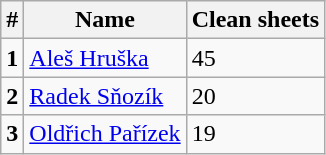<table class="wikitable">
<tr>
<th>#</th>
<th>Name</th>
<th>Clean sheets</th>
</tr>
<tr>
<td><strong>1</strong></td>
<td> <a href='#'>Aleš Hruška</a></td>
<td>45</td>
</tr>
<tr>
<td><strong>2</strong></td>
<td> <a href='#'>Radek Sňozík</a></td>
<td>20</td>
</tr>
<tr>
<td><strong>3</strong></td>
<td> <a href='#'>Oldřich Pařízek</a></td>
<td>19</td>
</tr>
</table>
